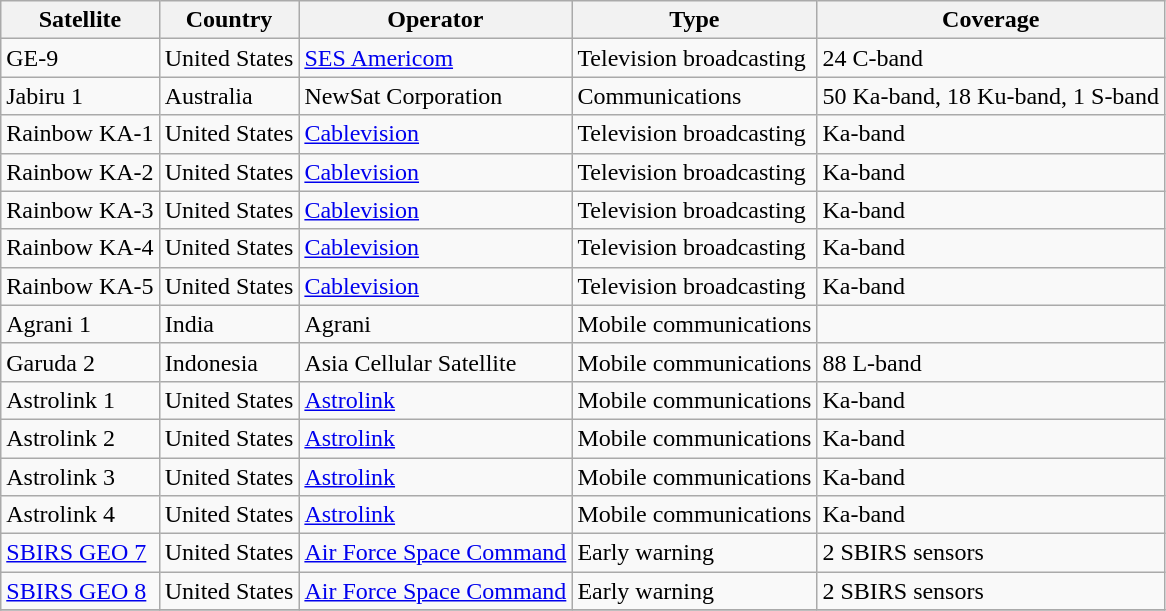<table class="wikitable sortable" border="1"}>
<tr>
<th>Satellite</th>
<th>Country</th>
<th>Operator</th>
<th>Type</th>
<th>Coverage </th>
</tr>
<tr>
<td>GE-9</td>
<td>United States</td>
<td><a href='#'>SES Americom</a></td>
<td>Television broadcasting</td>
<td>24 C-band</td>
</tr>
<tr>
<td>Jabiru 1</td>
<td>Australia</td>
<td>NewSat Corporation</td>
<td>Communications</td>
<td>50 Ka-band, 18 Ku-band, 1 S-band</td>
</tr>
<tr>
<td>Rainbow KA-1</td>
<td>United States</td>
<td><a href='#'>Cablevision</a></td>
<td>Television broadcasting</td>
<td>Ka-band</td>
</tr>
<tr>
<td>Rainbow KA-2</td>
<td>United States</td>
<td><a href='#'>Cablevision</a></td>
<td>Television broadcasting</td>
<td>Ka-band</td>
</tr>
<tr>
<td>Rainbow KA-3</td>
<td>United States</td>
<td><a href='#'>Cablevision</a></td>
<td>Television broadcasting</td>
<td>Ka-band</td>
</tr>
<tr>
<td>Rainbow KA-4</td>
<td>United States</td>
<td><a href='#'>Cablevision</a></td>
<td>Television broadcasting</td>
<td>Ka-band</td>
</tr>
<tr>
<td>Rainbow KA-5</td>
<td>United States</td>
<td><a href='#'>Cablevision</a></td>
<td>Television broadcasting</td>
<td>Ka-band</td>
</tr>
<tr>
<td>Agrani 1</td>
<td>India</td>
<td>Agrani</td>
<td>Mobile communications</td>
<td></td>
</tr>
<tr>
<td>Garuda 2</td>
<td>Indonesia</td>
<td>Asia Cellular Satellite</td>
<td>Mobile communications</td>
<td>88 L-band</td>
</tr>
<tr>
<td>Astrolink 1</td>
<td>United States</td>
<td><a href='#'>Astrolink</a></td>
<td>Mobile communications</td>
<td>Ka-band</td>
</tr>
<tr>
<td>Astrolink 2</td>
<td>United States</td>
<td><a href='#'>Astrolink</a></td>
<td>Mobile communications</td>
<td>Ka-band</td>
</tr>
<tr>
<td>Astrolink 3</td>
<td>United States</td>
<td><a href='#'>Astrolink</a></td>
<td>Mobile communications</td>
<td>Ka-band</td>
</tr>
<tr>
<td>Astrolink 4</td>
<td>United States</td>
<td><a href='#'>Astrolink</a></td>
<td>Mobile communications</td>
<td>Ka-band</td>
</tr>
<tr>
<td><a href='#'>SBIRS GEO 7</a></td>
<td>United States</td>
<td><a href='#'>Air Force Space Command</a></td>
<td>Early warning</td>
<td>2 SBIRS sensors</td>
</tr>
<tr>
<td><a href='#'>SBIRS GEO 8</a></td>
<td>United States</td>
<td><a href='#'>Air Force Space Command</a></td>
<td>Early warning</td>
<td>2 SBIRS sensors</td>
</tr>
<tr>
</tr>
</table>
